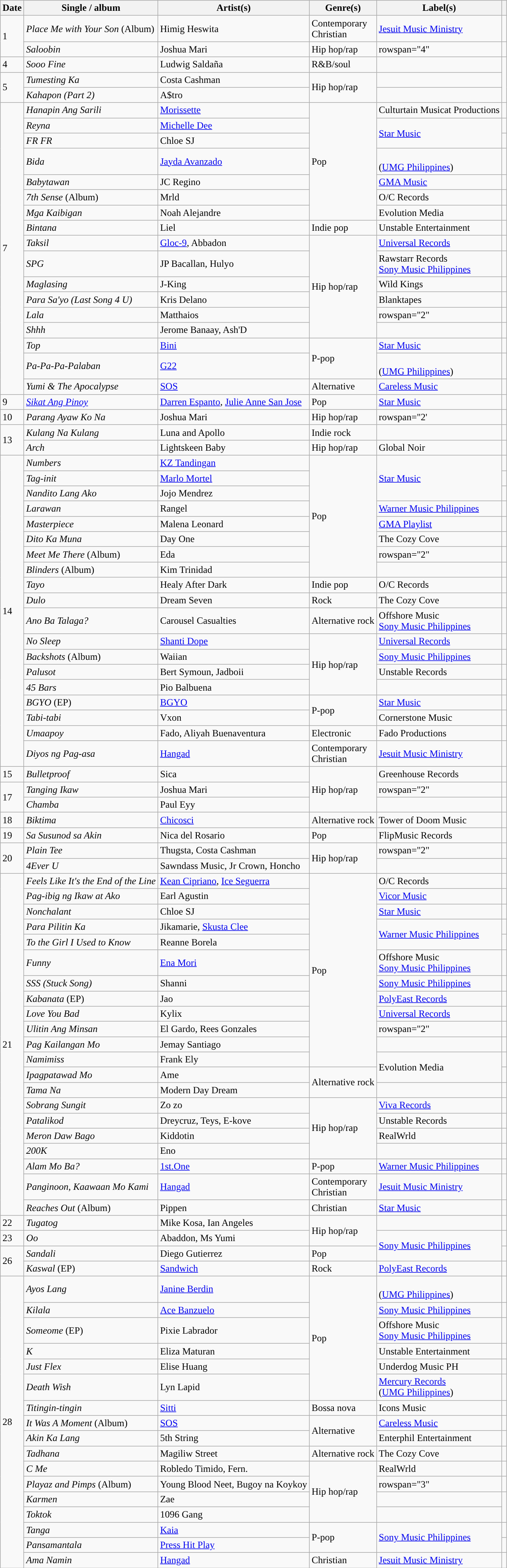<table class="wikitable">
<tr>
<th>Date</th>
<th>Single / album</th>
<th>Artist(s)</th>
<th>Genre(s)</th>
<th>Label(s)</th>
<th></th>
</tr>
<tr>
<td rowspan="2">1</td>
<td><em>Place Me with Your Son</em> (Album)</td>
<td>Himig Heswita</td>
<td>Contemporary<br>Christian</td>
<td><a href='#'>Jesuit Music Ministry</a></td>
<td></td>
</tr>
<tr>
<td><em>Saloobin</em></td>
<td>Joshua Mari</td>
<td>Hip hop/rap</td>
<td>rowspan="4" </td>
<td></td>
</tr>
<tr>
<td>4</td>
<td><em>Sooo Fine</em></td>
<td>Ludwig Saldaña</td>
<td>R&B/soul</td>
<td></td>
</tr>
<tr>
<td rowspan="2">5</td>
<td><em>Tumesting Ka</em></td>
<td>Costa Cashman</td>
<td rowspan="2">Hip hop/rap</td>
<td></td>
</tr>
<tr>
<td><em>Kahapon (Part 2)</em></td>
<td>A$tro</td>
<td></td>
</tr>
<tr>
<td rowspan="17">7</td>
<td><em>Hanapin Ang Sarili</em></td>
<td><a href='#'>Morissette</a></td>
<td rowspan="7">Pop</td>
<td>Culturtain Musicat Productions</td>
<td></td>
</tr>
<tr>
<td><em>Reyna</em></td>
<td><a href='#'>Michelle Dee</a></td>
<td rowspan="2"><a href='#'>Star Music</a></td>
<td></td>
</tr>
<tr>
<td><em>FR FR</em></td>
<td>Chloe SJ</td>
<td></td>
</tr>
<tr>
<td><em>Bida</em></td>
<td><a href='#'>Jayda Avanzado</a></td>
<td><br>(<a href='#'>UMG Philippines</a>)</td>
<td></td>
</tr>
<tr>
<td><em>Babytawan</em></td>
<td>JC Regino</td>
<td><a href='#'>GMA Music</a></td>
<td></td>
</tr>
<tr>
<td><em>7th Sense</em> (Album)</td>
<td>Mrld</td>
<td>O/C Records</td>
<td></td>
</tr>
<tr>
<td><em>Mga Kaibigan</em></td>
<td>Noah Alejandre</td>
<td>Evolution Media</td>
<td></td>
</tr>
<tr>
<td><em>Bintana</em></td>
<td>Liel</td>
<td>Indie pop</td>
<td>Unstable Entertainment</td>
<td></td>
</tr>
<tr>
<td><em>Taksil</em></td>
<td><a href='#'>Gloc-9</a>, Abbadon</td>
<td rowspan="6">Hip hop/rap</td>
<td><a href='#'>Universal Records</a></td>
<td></td>
</tr>
<tr>
<td><em>SPG</em></td>
<td>JP Bacallan, Hulyo</td>
<td>Rawstarr Records<br><a href='#'>Sony Music Philippines</a></td>
<td></td>
</tr>
<tr>
<td><em>Maglasing</em></td>
<td>J-King</td>
<td>Wild Kings</td>
<td></td>
</tr>
<tr>
<td><em>Para Sa'yo (Last Song 4 U)</em></td>
<td>Kris Delano</td>
<td>Blanktapes</td>
<td></td>
</tr>
<tr>
<td><em>Lala</em></td>
<td>Matthaios</td>
<td>rowspan="2" </td>
<td></td>
</tr>
<tr>
<td><em>Shhh</em></td>
<td>Jerome Banaay, Ash'D</td>
<td></td>
</tr>
<tr>
<td><em>Top</em></td>
<td><a href='#'>Bini</a></td>
<td rowspan="2">P-pop</td>
<td><a href='#'>Star Music</a></td>
<td></td>
</tr>
<tr>
<td><em>Pa-Pa-Pa-Palaban</em></td>
<td><a href='#'>G22</a></td>
<td><br>(<a href='#'>UMG Philippines</a>)</td>
<td></td>
</tr>
<tr>
<td><em>Yumi & The Apocalypse</em></td>
<td><a href='#'>SOS</a></td>
<td>Alternative</td>
<td><a href='#'>Careless Music</a></td>
<td></td>
</tr>
<tr>
<td>9</td>
<td><em><a href='#'>Sikat Ang Pinoy</a></em></td>
<td><a href='#'>Darren Espanto</a>, <a href='#'>Julie Anne San Jose</a></td>
<td>Pop</td>
<td><a href='#'>Star Music</a></td>
<td></td>
</tr>
<tr>
<td>10</td>
<td><em>Parang Ayaw Ko Na</em></td>
<td>Joshua Mari</td>
<td>Hip hop/rap</td>
<td>rowspan="2' </td>
<td></td>
</tr>
<tr>
<td rowspan="2">13</td>
<td><em>Kulang Na Kulang</em></td>
<td>Luna and Apollo</td>
<td>Indie rock</td>
<td></td>
</tr>
<tr>
<td><em>Arch</em></td>
<td>Lightskeen Baby</td>
<td>Hip hop/rap</td>
<td>Global Noir</td>
<td></td>
</tr>
<tr>
<td rowspan="19">14</td>
<td><em>Numbers</em></td>
<td><a href='#'>KZ Tandingan</a></td>
<td rowspan="8">Pop</td>
<td rowspan="3"><a href='#'>Star Music</a></td>
<td></td>
</tr>
<tr>
<td><em>Tag-init</em></td>
<td><a href='#'>Marlo Mortel</a></td>
<td></td>
</tr>
<tr>
<td><em>Nandito Lang Ako</em></td>
<td>Jojo Mendrez</td>
<td></td>
</tr>
<tr>
<td><em>Larawan</em></td>
<td>Rangel</td>
<td><a href='#'>Warner Music Philippines</a></td>
<td></td>
</tr>
<tr>
<td><em>Masterpiece</em></td>
<td>Malena Leonard</td>
<td><a href='#'>GMA Playlist</a></td>
<td></td>
</tr>
<tr>
<td><em>Dito Ka Muna</em></td>
<td>Day One</td>
<td>The Cozy Cove</td>
<td></td>
</tr>
<tr>
<td><em>Meet Me There</em> (Album)</td>
<td>Eda</td>
<td>rowspan="2" </td>
<td></td>
</tr>
<tr>
<td><em>Blinders</em> (Album)</td>
<td>Kim Trinidad</td>
<td></td>
</tr>
<tr>
<td><em>Tayo</em></td>
<td>Healy After Dark</td>
<td>Indie pop</td>
<td>O/C Records</td>
<td></td>
</tr>
<tr>
<td><em>Dulo</em></td>
<td>Dream Seven</td>
<td>Rock</td>
<td>The Cozy Cove</td>
<td></td>
</tr>
<tr>
<td><em>Ano Ba Talaga?</em></td>
<td>Carousel Casualties</td>
<td>Alternative rock</td>
<td>Offshore Music<br><a href='#'>Sony Music Philippines</a></td>
<td></td>
</tr>
<tr>
<td><em>No Sleep</em></td>
<td><a href='#'>Shanti Dope</a></td>
<td rowspan="4">Hip hop/rap</td>
<td><a href='#'>Universal Records</a></td>
<td></td>
</tr>
<tr>
<td><em>Backshots</em> (Album)</td>
<td>Waiian</td>
<td><a href='#'>Sony Music Philippines</a></td>
<td></td>
</tr>
<tr>
<td><em>Palusot</em></td>
<td>Bert Symoun, Jadboii</td>
<td>Unstable Records</td>
<td></td>
</tr>
<tr>
<td><em>45 Bars</em></td>
<td>Pio Balbuena</td>
<td></td>
<td></td>
</tr>
<tr>
<td><em>BGYO</em> (EP)</td>
<td><a href='#'>BGYO</a></td>
<td rowspan="2">P-pop</td>
<td><a href='#'>Star Music</a></td>
<td></td>
</tr>
<tr>
<td><em>Tabi-tabi</em></td>
<td>Vxon</td>
<td>Cornerstone Music</td>
<td></td>
</tr>
<tr>
<td><em>Umaapoy</em></td>
<td>Fado, Aliyah Buenaventura</td>
<td>Electronic</td>
<td>Fado Productions</td>
<td></td>
</tr>
<tr>
<td><em>Diyos ng Pag-asa</em></td>
<td><a href='#'>Hangad</a></td>
<td>Contemporary<br>Christian</td>
<td><a href='#'>Jesuit Music Ministry</a></td>
<td></td>
</tr>
<tr>
<td>15</td>
<td><em>Bulletproof</em></td>
<td>Sica</td>
<td rowspan="3">Hip hop/rap</td>
<td>Greenhouse Records</td>
<td></td>
</tr>
<tr>
<td rowspan="2">17</td>
<td><em>Tanging Ikaw</em></td>
<td>Joshua Mari</td>
<td>rowspan="2" </td>
<td></td>
</tr>
<tr>
<td><em>Chamba</em></td>
<td>Paul Eyy</td>
<td></td>
</tr>
<tr>
<td>18</td>
<td><em>Biktima</em></td>
<td><a href='#'>Chicosci</a></td>
<td>Alternative rock</td>
<td>Tower of Doom Music</td>
<td></td>
</tr>
<tr>
<td>19</td>
<td><em>Sa Susunod sa Akin</em></td>
<td>Nica del Rosario</td>
<td>Pop</td>
<td>FlipMusic Records</td>
<td></td>
</tr>
<tr>
<td rowspan="2">20</td>
<td><em>Plain Tee</em></td>
<td>Thugsta, Costa Cashman</td>
<td rowspan="2">Hip hop/rap</td>
<td>rowspan="2" </td>
<td></td>
</tr>
<tr>
<td><em>4Ever U</em></td>
<td>Sawndass Music, Jr Crown, Honcho</td>
<td></td>
</tr>
<tr>
<td rowspan="21">21</td>
<td><em>Feels Like It's the End of the Line</em></td>
<td><a href='#'>Kean Cipriano</a>, <a href='#'>Ice Seguerra</a></td>
<td rowspan="12">Pop</td>
<td>O/C Records</td>
<td></td>
</tr>
<tr>
<td><em>Pag-ibig ng Ikaw at Ako</em></td>
<td>Earl Agustin</td>
<td><a href='#'>Vicor Music</a></td>
<td></td>
</tr>
<tr>
<td><em>Nonchalant</em></td>
<td>Chloe SJ</td>
<td><a href='#'>Star Music</a></td>
<td></td>
</tr>
<tr>
<td><em>Para Pilitin Ka</em></td>
<td>Jikamarie, <a href='#'>Skusta Clee</a></td>
<td rowspan="2"><a href='#'>Warner Music Philippines</a></td>
<td></td>
</tr>
<tr>
<td><em>To the Girl I Used to Know</em></td>
<td>Reanne Borela</td>
<td></td>
</tr>
<tr>
<td><em>Funny</em></td>
<td><a href='#'>Ena Mori</a></td>
<td>Offshore Music<br><a href='#'>Sony Music Philippines</a></td>
<td></td>
</tr>
<tr>
<td><em>SSS (Stuck Song)</em></td>
<td>Shanni</td>
<td><a href='#'>Sony Music Philippines</a></td>
<td></td>
</tr>
<tr>
<td><em>Kabanata</em> (EP)</td>
<td>Jao</td>
<td><a href='#'>PolyEast Records</a></td>
<td></td>
</tr>
<tr>
<td><em>Love You Bad</em></td>
<td>Kylix</td>
<td><a href='#'>Universal Records</a></td>
<td></td>
</tr>
<tr>
<td><em>Ulitin Ang Minsan</em></td>
<td>El Gardo, Rees Gonzales</td>
<td>rowspan="2" </td>
<td></td>
</tr>
<tr>
<td><em>Pag Kailangan Mo</em></td>
<td>Jemay Santiago</td>
<td></td>
</tr>
<tr>
<td><em>Namimiss</em></td>
<td>Frank Ely</td>
<td rowspan="2">Evolution Media</td>
<td></td>
</tr>
<tr>
<td><em>Ipagpatawad Mo</em></td>
<td>Ame</td>
<td rowspan="2">Alternative rock</td>
<td></td>
</tr>
<tr>
<td><em>Tama Na</em></td>
<td>Modern Day Dream</td>
<td></td>
<td></td>
</tr>
<tr>
<td><em>Sobrang Sungit</em></td>
<td>Zo zo</td>
<td rowspan="4">Hip hop/rap</td>
<td><a href='#'>Viva Records</a></td>
<td></td>
</tr>
<tr>
<td><em>Patalikod</em></td>
<td>Dreycruz, Teys, E-kove</td>
<td>Unstable Records</td>
<td></td>
</tr>
<tr>
<td><em>Meron Daw Bago</em></td>
<td>Kiddotin</td>
<td>RealWrld</td>
<td></td>
</tr>
<tr>
<td><em>200K</em></td>
<td>Eno</td>
<td></td>
<td></td>
</tr>
<tr>
<td><em>Alam Mo Ba?</em></td>
<td><a href='#'>1st.One</a></td>
<td>P-pop</td>
<td><a href='#'>Warner Music Philippines</a></td>
<td></td>
</tr>
<tr>
<td><em>Panginoon, Kaawaan Mo Kami</em></td>
<td><a href='#'>Hangad</a></td>
<td>Contemporary<br>Christian</td>
<td><a href='#'>Jesuit Music Ministry</a></td>
<td></td>
</tr>
<tr>
<td><em>Reaches Out</em> (Album)</td>
<td>Pippen</td>
<td>Christian</td>
<td><a href='#'>Star Music</a></td>
<td></td>
</tr>
<tr>
<td>22</td>
<td><em>Tugatog</em></td>
<td>Mike Kosa, Ian Angeles</td>
<td rowspan="2">Hip hop/rap</td>
<td></td>
<td></td>
</tr>
<tr>
<td>23</td>
<td><em>Oo</em></td>
<td>Abaddon, Ms Yumi</td>
<td rowspan="2"><a href='#'>Sony Music Philippines</a></td>
<td></td>
</tr>
<tr>
<td rowspan="2">26</td>
<td><em>Sandali</em></td>
<td>Diego Gutierrez</td>
<td>Pop</td>
<td></td>
</tr>
<tr>
<td><em>Kaswal</em> (EP)</td>
<td><a href='#'>Sandwich</a></td>
<td>Rock</td>
<td><a href='#'>PolyEast Records</a></td>
<td></td>
</tr>
<tr>
<td rowspan="17">28</td>
<td><em>Ayos Lang</em></td>
<td><a href='#'>Janine Berdin</a></td>
<td rowspan="6">Pop</td>
<td><br>(<a href='#'>UMG Philippines</a>)</td>
<td></td>
</tr>
<tr>
<td><em>Kilala</em></td>
<td><a href='#'>Ace Banzuelo</a></td>
<td><a href='#'>Sony Music Philippines</a></td>
<td></td>
</tr>
<tr>
<td><em>Someome</em> (EP)</td>
<td>Pixie Labrador</td>
<td>Offshore Music<br><a href='#'>Sony Music Philippines</a></td>
<td></td>
</tr>
<tr>
<td><em>K</em></td>
<td>Eliza Maturan</td>
<td>Unstable Entertainment</td>
<td></td>
</tr>
<tr>
<td><em>Just Flex</em></td>
<td>Elise Huang</td>
<td>Underdog Music PH</td>
<td></td>
</tr>
<tr>
<td><em>Death Wish</em></td>
<td>Lyn Lapid</td>
<td><a href='#'>Mercury Records</a><br>(<a href='#'>UMG Philippines</a>)</td>
<td></td>
</tr>
<tr>
<td><em>Titingin-tingin</em></td>
<td><a href='#'>Sitti</a></td>
<td>Bossa nova</td>
<td>Icons Music</td>
<td></td>
</tr>
<tr>
<td><em>It Was A Moment</em> (Album)</td>
<td><a href='#'>SOS</a></td>
<td rowspan="2*">Alternative</td>
<td><a href='#'>Careless Music</a></td>
<td></td>
</tr>
<tr>
<td><em>Akin Ka Lang</em></td>
<td>5th String</td>
<td>Enterphil Entertainment</td>
<td></td>
</tr>
<tr>
<td><em>Tadhana</em></td>
<td>Magiliw Street</td>
<td>Alternative rock</td>
<td>The Cozy Cove</td>
<td></td>
</tr>
<tr>
<td><em>C Me</em></td>
<td>Robledo Timido, Fern.</td>
<td rowspan="4">Hip hop/rap</td>
<td>RealWrld</td>
<td></td>
</tr>
<tr>
<td><em>Playaz and Pimps</em> (Album)</td>
<td>Young Blood Neet, Bugoy na Koykoy</td>
<td>rowspan="3" </td>
<td></td>
</tr>
<tr>
<td><em>Karmen</em></td>
<td>Zae</td>
<td></td>
</tr>
<tr>
<td><em>Toktok</em></td>
<td>1096 Gang</td>
<td></td>
</tr>
<tr>
<td><em>Tanga</em></td>
<td><a href='#'>Kaia</a></td>
<td rowspan="2">P-pop</td>
<td rowspan="2"><a href='#'>Sony Music Philippines</a></td>
<td></td>
</tr>
<tr>
<td><em>Pansamantala</em></td>
<td><a href='#'>Press Hit Play</a></td>
<td></td>
</tr>
<tr>
<td><em>Ama Namin</em></td>
<td><a href='#'>Hangad</a></td>
<td>Christian</td>
<td><a href='#'>Jesuit Music Ministry</a></td>
<td></td>
</tr>
</table>
